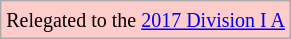<table class="wikitable">
<tr>
<td style="background:#ffcccc;"><small>Relegated to the <a href='#'>2017 Division I A</a></small></td>
</tr>
</table>
